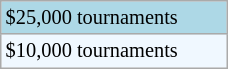<table class="wikitable" style="font-size:85%;" width=12%>
<tr style="background:lightblue;">
<td>$25,000 tournaments</td>
</tr>
<tr style="background:#f0f8ff;">
<td>$10,000 tournaments</td>
</tr>
</table>
